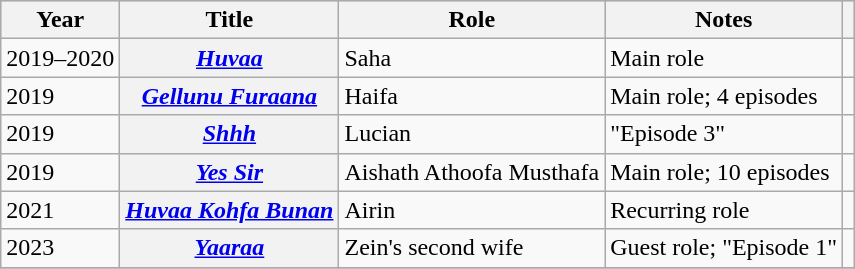<table class="wikitable sortable plainrowheaders">
<tr style="background:#ccc; text-align:center;">
<th scope="col">Year</th>
<th scope="col">Title</th>
<th scope="col">Role</th>
<th scope="col">Notes</th>
<th scope="col" class="unsortable"></th>
</tr>
<tr>
<td>2019–2020</td>
<th scope="row"><em><a href='#'>Huvaa</a></em></th>
<td>Saha</td>
<td>Main role</td>
<td style="text-align: center;"></td>
</tr>
<tr>
<td>2019</td>
<th scope="row"><em><a href='#'>Gellunu Furaana</a></em></th>
<td>Haifa</td>
<td>Main role; 4 episodes</td>
<td style="text-align: center;"></td>
</tr>
<tr>
<td>2019</td>
<th scope="row"><em><a href='#'>Shhh</a></em></th>
<td>Lucian</td>
<td>"Episode 3"</td>
<td style="text-align: center;"></td>
</tr>
<tr>
<td>2019</td>
<th scope="row"><em><a href='#'>Yes Sir</a></em></th>
<td>Aishath Athoofa Musthafa</td>
<td>Main role; 10 episodes</td>
<td style="text-align: center;"></td>
</tr>
<tr>
<td>2021</td>
<th scope="row"><em><a href='#'>Huvaa Kohfa Bunan</a></em></th>
<td>Airin</td>
<td>Recurring role</td>
<td style="text-align: center;"></td>
</tr>
<tr>
<td>2023</td>
<th scope="row"><em><a href='#'>Yaaraa</a></em></th>
<td>Zein's second wife</td>
<td>Guest role; "Episode 1"</td>
<td style="text-align: center;"></td>
</tr>
<tr>
</tr>
</table>
